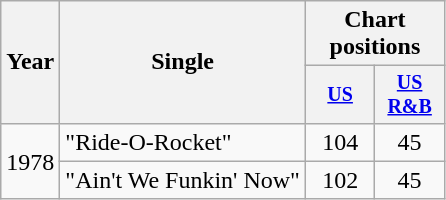<table class="wikitable" style="text-align:center;">
<tr>
<th rowspan="2">Year</th>
<th rowspan="2">Single</th>
<th colspan="2">Chart positions</th>
</tr>
<tr style="font-size:smaller;">
<th width="40"><a href='#'>US</a></th>
<th width="40"><a href='#'>US<br>R&B</a></th>
</tr>
<tr>
<td rowspan="2">1978</td>
<td align="left">"Ride-O-Rocket"</td>
<td>104</td>
<td>45</td>
</tr>
<tr>
<td align="left">"Ain't We Funkin' Now"</td>
<td>102</td>
<td>45</td>
</tr>
</table>
